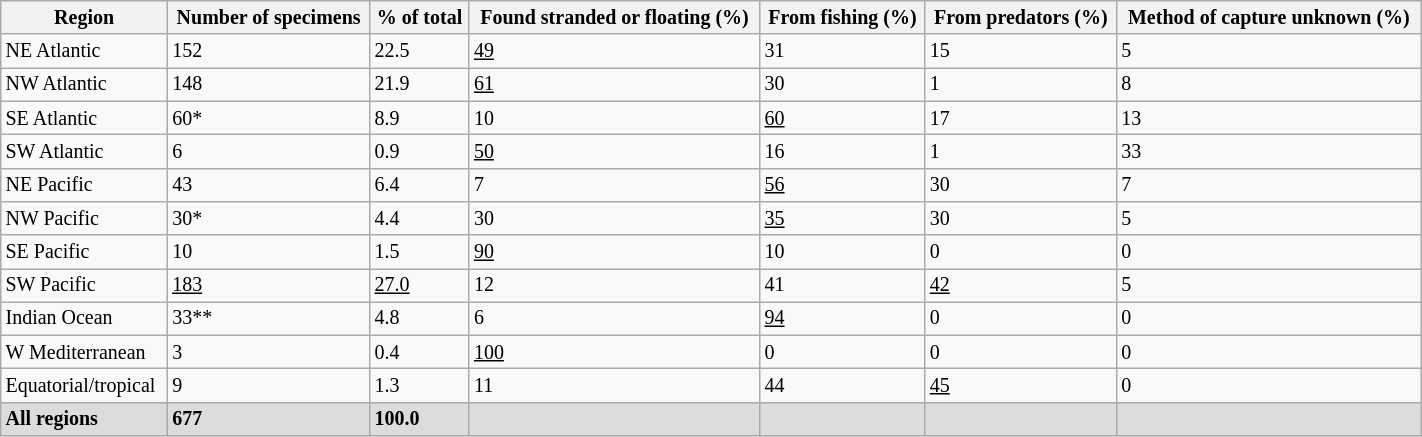<table class="wikitable sortable mw-datatable" style="font-size: smaller; width: 75%; text-align: left;">
<tr>
<th>Region</th>
<th>Number of specimens</th>
<th>% of total</th>
<th>Found stranded or floating (%)</th>
<th>From fishing (%)</th>
<th>From predators (%)</th>
<th>Method of capture unknown (%)</th>
</tr>
<tr>
<td>NE Atlantic</td>
<td>152</td>
<td>22.5</td>
<td><u>49</u></td>
<td>31</td>
<td>15</td>
<td>5</td>
</tr>
<tr>
<td>NW Atlantic</td>
<td>148</td>
<td>21.9</td>
<td><u>61</u></td>
<td>30</td>
<td>1</td>
<td>8</td>
</tr>
<tr>
<td>SE Atlantic</td>
<td>60*</td>
<td>8.9</td>
<td>10</td>
<td><u>60</u></td>
<td>17</td>
<td>13</td>
</tr>
<tr>
<td>SW Atlantic</td>
<td>6</td>
<td>0.9</td>
<td><u>50</u></td>
<td>16</td>
<td>1</td>
<td>33</td>
</tr>
<tr>
<td>NE Pacific</td>
<td>43</td>
<td>6.4</td>
<td>7</td>
<td><u>56</u></td>
<td>30</td>
<td>7</td>
</tr>
<tr>
<td>NW Pacific</td>
<td>30*</td>
<td>4.4</td>
<td>30</td>
<td><u>35</u></td>
<td>30</td>
<td>5</td>
</tr>
<tr>
<td>SE Pacific</td>
<td>10</td>
<td>1.5</td>
<td><u>90</u></td>
<td>10</td>
<td>0</td>
<td>0</td>
</tr>
<tr>
<td>SW Pacific</td>
<td><u>183</u></td>
<td><u>27.0</u></td>
<td>12</td>
<td>41</td>
<td><u>42</u></td>
<td>5</td>
</tr>
<tr>
<td>Indian Ocean</td>
<td>33**</td>
<td>4.8</td>
<td>6</td>
<td><u>94</u></td>
<td>0</td>
<td>0</td>
</tr>
<tr>
<td>W Mediterranean</td>
<td>3</td>
<td>0.4</td>
<td><u>100</u></td>
<td>0</td>
<td>0</td>
<td>0</td>
</tr>
<tr>
<td>Equatorial/tropical</td>
<td>9</td>
<td>1.3</td>
<td>11</td>
<td>44</td>
<td><u>45</u></td>
<td>0</td>
</tr>
<tr>
<td style="background: Gainsboro"><strong>All regions</strong></td>
<td style="background: Gainsboro"><strong>677</strong></td>
<td style="background: Gainsboro"><strong>100.0</strong></td>
<td style="background: Gainsboro"></td>
<td style="background: Gainsboro"></td>
<td style="background: Gainsboro"></td>
<td style="background: Gainsboro"></td>
</tr>
</table>
